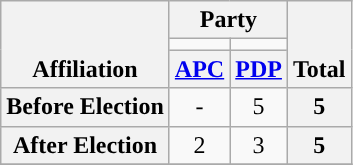<table class=wikitable style="text-align:center">
<tr style="vertical-align:bottom;">
<th rowspan=3>Affiliation</th>
<th colspan=2>Party</th>
<th rowspan=3>Total</th>
</tr>
<tr>
<td style="background-color:"></td>
<td style="background-color:"></td>
</tr>
<tr>
<th><a href='#'>APC</a></th>
<th><a href='#'>PDP</a></th>
</tr>
<tr>
<th>Before Election</th>
<td>-</td>
<td>5</td>
<th>5</th>
</tr>
<tr>
<th>After Election</th>
<td>2</td>
<td>3</td>
<th>5</th>
</tr>
<tr>
</tr>
</table>
